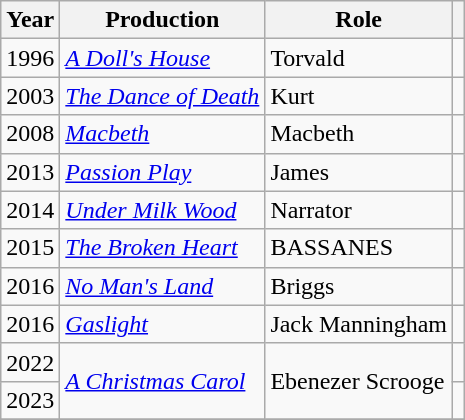<table class="wikitable">
<tr>
<th>Year</th>
<th>Production</th>
<th>Role</th>
<th></th>
</tr>
<tr>
<td>1996</td>
<td><em><a href='#'>A Doll's House</a></em></td>
<td>Torvald</td>
<td></td>
</tr>
<tr>
<td>2003</td>
<td><em><a href='#'>The Dance of Death</a></em></td>
<td>Kurt</td>
<td></td>
</tr>
<tr>
<td>2008</td>
<td><em><a href='#'>Macbeth</a></em></td>
<td>Macbeth</td>
<td></td>
</tr>
<tr>
<td>2013</td>
<td><em><a href='#'>Passion Play</a></em></td>
<td>James</td>
<td></td>
</tr>
<tr>
<td>2014</td>
<td><em><a href='#'>Under Milk Wood</a></em></td>
<td>Narrator</td>
<td></td>
</tr>
<tr>
<td>2015</td>
<td><em><a href='#'>The Broken Heart</a></em></td>
<td>BASSANES</td>
<td></td>
</tr>
<tr>
<td>2016</td>
<td><em><a href='#'>No Man's Land</a></em></td>
<td>Briggs</td>
<td></td>
</tr>
<tr>
<td>2016</td>
<td><em><a href='#'>Gaslight</a></em></td>
<td>Jack Manningham</td>
<td></td>
</tr>
<tr>
<td>2022</td>
<td rowspan="2"><em><a href='#'>A Christmas Carol</a></em></td>
<td rowspan="2">Ebenezer Scrooge</td>
<td></td>
</tr>
<tr>
<td>2023</td>
<td></td>
</tr>
<tr>
</tr>
</table>
